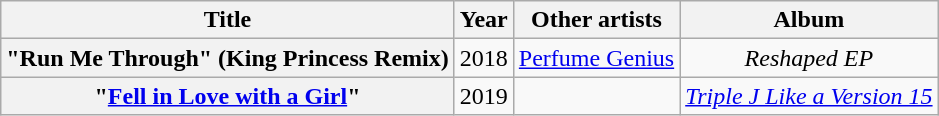<table class="wikitable plainrowheaders" style="text-align: center;">
<tr>
<th scope="col">Title</th>
<th scope="col">Year</th>
<th scope="col">Other artists</th>
<th scope="col">Album</th>
</tr>
<tr>
<th scope="row">"Run Me Through" (King Princess Remix)</th>
<td>2018</td>
<td><a href='#'>Perfume Genius</a></td>
<td><em>Reshaped EP</em></td>
</tr>
<tr>
<th scope="row">"<a href='#'>Fell in Love with a Girl</a>"</th>
<td>2019</td>
<td></td>
<td><em><a href='#'>Triple J Like a Version 15</a></em></td>
</tr>
</table>
